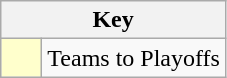<table class="wikitable" style="text-align: center;">
<tr>
<th colspan=2>Key</th>
</tr>
<tr>
<td style="background:#ffffcc; width:20px;"></td>
<td align=left>Teams to Playoffs</td>
</tr>
</table>
